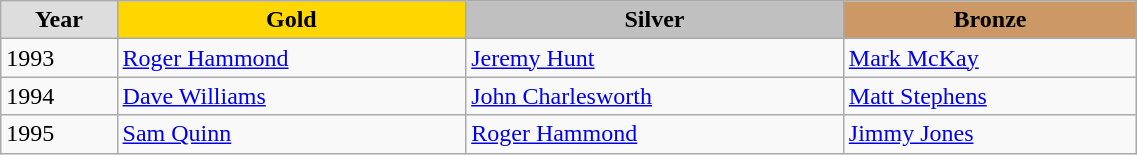<table class="wikitable" style="width: 60%; text-align:left;">
<tr>
<td style="background:#DDDDDD; font-weight:bold; text-align:center;">Year</td>
<td style="background:gold; font-weight:bold; text-align:center;">Gold</td>
<td style="background:silver; font-weight:bold; text-align:center;">Silver</td>
<td style="background:#cc9966; font-weight:bold; text-align:center;">Bronze</td>
</tr>
<tr>
<td>1993</td>
<td><a href='#'>Roger Hammond</a></td>
<td><a href='#'>Jeremy Hunt</a></td>
<td><a href='#'>Mark McKay</a></td>
</tr>
<tr>
<td>1994</td>
<td><a href='#'>Dave Williams</a></td>
<td><a href='#'>John Charlesworth</a></td>
<td><a href='#'>Matt Stephens</a></td>
</tr>
<tr>
<td>1995</td>
<td><a href='#'>Sam Quinn</a></td>
<td><a href='#'>Roger Hammond</a></td>
<td><a href='#'>Jimmy Jones</a></td>
</tr>
</table>
